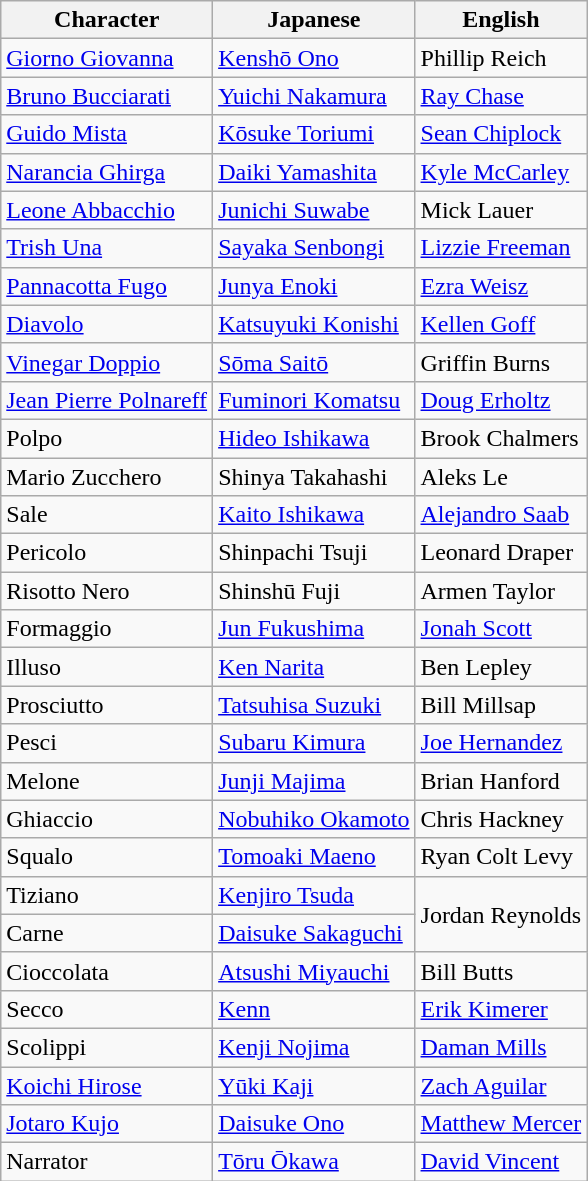<table class="wikitable">
<tr>
<th>Character</th>
<th>Japanese</th>
<th>English</th>
</tr>
<tr>
<td><a href='#'>Giorno Giovanna</a></td>
<td><a href='#'>Kenshō Ono</a></td>
<td>Phillip Reich</td>
</tr>
<tr>
<td><a href='#'>Bruno Bucciarati</a></td>
<td><a href='#'>Yuichi Nakamura</a></td>
<td><a href='#'>Ray Chase</a></td>
</tr>
<tr>
<td><a href='#'>Guido Mista</a></td>
<td><a href='#'>Kōsuke Toriumi</a></td>
<td><a href='#'>Sean Chiplock</a></td>
</tr>
<tr>
<td><a href='#'>Narancia Ghirga</a></td>
<td><a href='#'>Daiki Yamashita</a></td>
<td><a href='#'>Kyle McCarley</a></td>
</tr>
<tr>
<td><a href='#'>Leone Abbacchio</a></td>
<td><a href='#'>Junichi Suwabe</a></td>
<td>Mick Lauer</td>
</tr>
<tr>
<td><a href='#'>Trish Una</a></td>
<td><a href='#'>Sayaka Senbongi</a></td>
<td><a href='#'>Lizzie Freeman</a></td>
</tr>
<tr>
<td><a href='#'>Pannacotta Fugo</a></td>
<td><a href='#'>Junya Enoki</a></td>
<td><a href='#'>Ezra Weisz</a></td>
</tr>
<tr>
<td><a href='#'>Diavolo</a></td>
<td><a href='#'>Katsuyuki Konishi</a></td>
<td><a href='#'>Kellen Goff</a></td>
</tr>
<tr>
<td><a href='#'>Vinegar Doppio</a></td>
<td><a href='#'>Sōma Saitō</a></td>
<td>Griffin Burns</td>
</tr>
<tr>
<td><a href='#'>Jean Pierre Polnareff</a></td>
<td><a href='#'>Fuminori Komatsu</a></td>
<td><a href='#'>Doug Erholtz</a></td>
</tr>
<tr>
<td>Polpo</td>
<td><a href='#'>Hideo Ishikawa</a></td>
<td>Brook Chalmers</td>
</tr>
<tr>
<td>Mario Zucchero</td>
<td>Shinya Takahashi</td>
<td>Aleks Le</td>
</tr>
<tr>
<td>Sale</td>
<td><a href='#'>Kaito Ishikawa</a></td>
<td><a href='#'>Alejandro Saab</a></td>
</tr>
<tr>
<td>Pericolo</td>
<td>Shinpachi Tsuji</td>
<td>Leonard Draper</td>
</tr>
<tr>
<td>Risotto Nero</td>
<td>Shinshū Fuji</td>
<td>Armen Taylor</td>
</tr>
<tr>
<td>Formaggio</td>
<td><a href='#'>Jun Fukushima</a></td>
<td><a href='#'>Jonah Scott</a></td>
</tr>
<tr>
<td>Illuso</td>
<td><a href='#'>Ken Narita</a></td>
<td>Ben Lepley</td>
</tr>
<tr>
<td>Prosciutto</td>
<td><a href='#'>Tatsuhisa Suzuki</a></td>
<td>Bill Millsap</td>
</tr>
<tr>
<td>Pesci</td>
<td><a href='#'>Subaru Kimura</a></td>
<td><a href='#'>Joe Hernandez</a></td>
</tr>
<tr>
<td>Melone</td>
<td><a href='#'>Junji Majima</a></td>
<td>Brian Hanford</td>
</tr>
<tr>
<td>Ghiaccio</td>
<td><a href='#'>Nobuhiko Okamoto</a></td>
<td>Chris Hackney</td>
</tr>
<tr>
<td>Squalo</td>
<td><a href='#'>Tomoaki Maeno</a></td>
<td>Ryan Colt Levy</td>
</tr>
<tr>
<td>Tiziano</td>
<td><a href='#'>Kenjiro Tsuda</a></td>
<td rowspan=2>Jordan Reynolds</td>
</tr>
<tr>
<td>Carne</td>
<td><a href='#'>Daisuke Sakaguchi</a></td>
</tr>
<tr>
<td>Cioccolata</td>
<td><a href='#'>Atsushi Miyauchi</a></td>
<td>Bill Butts</td>
</tr>
<tr>
<td>Secco</td>
<td><a href='#'>Kenn</a></td>
<td><a href='#'>Erik Kimerer</a></td>
</tr>
<tr>
<td>Scolippi</td>
<td><a href='#'>Kenji Nojima</a></td>
<td><a href='#'>Daman Mills</a></td>
</tr>
<tr>
<td><a href='#'>Koichi Hirose</a></td>
<td><a href='#'>Yūki Kaji</a></td>
<td><a href='#'>Zach Aguilar</a></td>
</tr>
<tr>
<td><a href='#'>Jotaro Kujo</a></td>
<td><a href='#'>Daisuke Ono</a></td>
<td><a href='#'>Matthew Mercer</a></td>
</tr>
<tr>
<td>Narrator</td>
<td><a href='#'>Tōru Ōkawa</a></td>
<td><a href='#'>David Vincent</a></td>
</tr>
</table>
